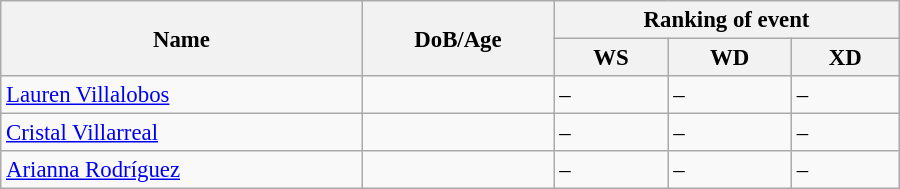<table class="wikitable" style="width:600px; font-size:95%;">
<tr>
<th rowspan="2" align="left">Name</th>
<th rowspan="2" align="left">DoB/Age</th>
<th colspan="3" align="center">Ranking of event</th>
</tr>
<tr>
<th align="center">WS</th>
<th>WD</th>
<th align="center">XD</th>
</tr>
<tr>
<td><a href='#'>Lauren Villalobos</a></td>
<td></td>
<td>–</td>
<td>–</td>
<td>–</td>
</tr>
<tr>
<td><a href='#'>Cristal Villarreal</a></td>
<td></td>
<td>–</td>
<td>–</td>
<td>–</td>
</tr>
<tr>
<td><a href='#'>Arianna Rodríguez</a></td>
<td></td>
<td>–</td>
<td>–</td>
<td>–</td>
</tr>
</table>
